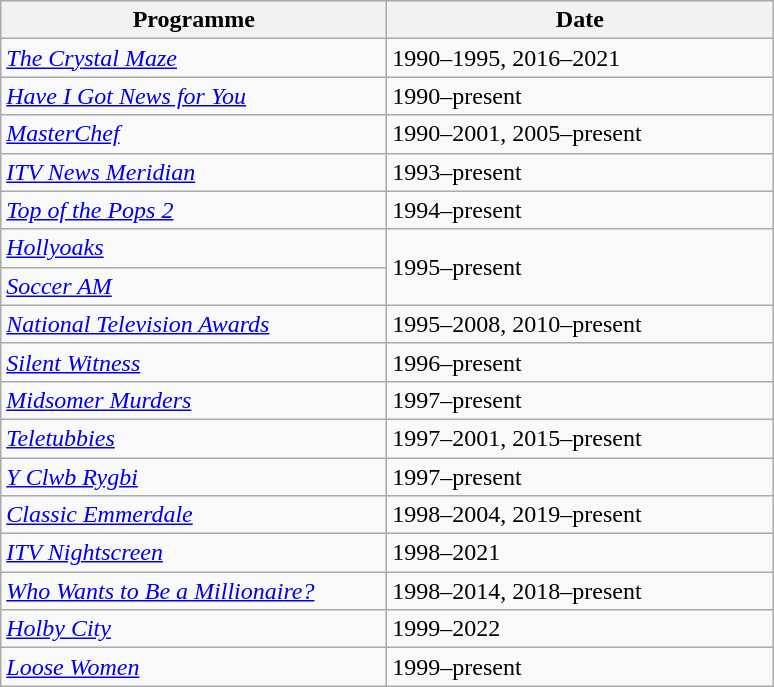<table class="wikitable">
<tr>
<th width=250>Programme</th>
<th width=250>Date</th>
</tr>
<tr>
<td><em><a href='#'>The Crystal Maze</a></em></td>
<td>1990–1995, 2016–2021</td>
</tr>
<tr>
<td><em><a href='#'>Have I Got News for You</a></em></td>
<td>1990–present</td>
</tr>
<tr>
<td><em><a href='#'>MasterChef</a></em></td>
<td>1990–2001, 2005–present</td>
</tr>
<tr>
<td><em><a href='#'>ITV News Meridian</a></em></td>
<td>1993–present</td>
</tr>
<tr>
<td><em><a href='#'>Top of the Pops 2</a></em></td>
<td>1994–present</td>
</tr>
<tr>
<td><em><a href='#'>Hollyoaks</a></em></td>
<td rowspan="2">1995–present</td>
</tr>
<tr>
<td><em><a href='#'>Soccer AM</a></em></td>
</tr>
<tr>
<td><em><a href='#'>National Television Awards</a></em></td>
<td>1995–2008, 2010–present</td>
</tr>
<tr>
<td><em><a href='#'>Silent Witness</a></em></td>
<td>1996–present</td>
</tr>
<tr>
<td><em><a href='#'>Midsomer Murders</a></em></td>
<td>1997–present</td>
</tr>
<tr>
<td><em><a href='#'>Teletubbies</a></em></td>
<td>1997–2001, 2015–present</td>
</tr>
<tr>
<td><em><a href='#'>Y Clwb Rygbi</a></em></td>
<td>1997–present</td>
</tr>
<tr>
<td><em><a href='#'>Classic Emmerdale</a></em></td>
<td>1998–2004, 2019–present</td>
</tr>
<tr>
<td><em><a href='#'>ITV Nightscreen</a></em></td>
<td>1998–2021</td>
</tr>
<tr>
<td><em><a href='#'>Who Wants to Be a Millionaire?</a></em></td>
<td>1998–2014, 2018–present</td>
</tr>
<tr>
<td><em><a href='#'>Holby City</a></em></td>
<td>1999–2022</td>
</tr>
<tr>
<td><em><a href='#'>Loose Women</a></em></td>
<td>1999–present</td>
</tr>
</table>
